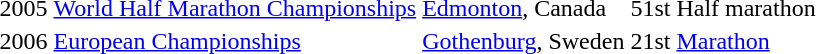<table>
<tr>
<td>2005</td>
<td><a href='#'>World Half Marathon Championships</a></td>
<td><a href='#'>Edmonton</a>, Canada</td>
<td>51st</td>
<td>Half marathon</td>
</tr>
<tr>
<td>2006</td>
<td><a href='#'>European Championships</a></td>
<td><a href='#'>Gothenburg</a>, Sweden</td>
<td>21st</td>
<td><a href='#'>Marathon</a></td>
</tr>
</table>
